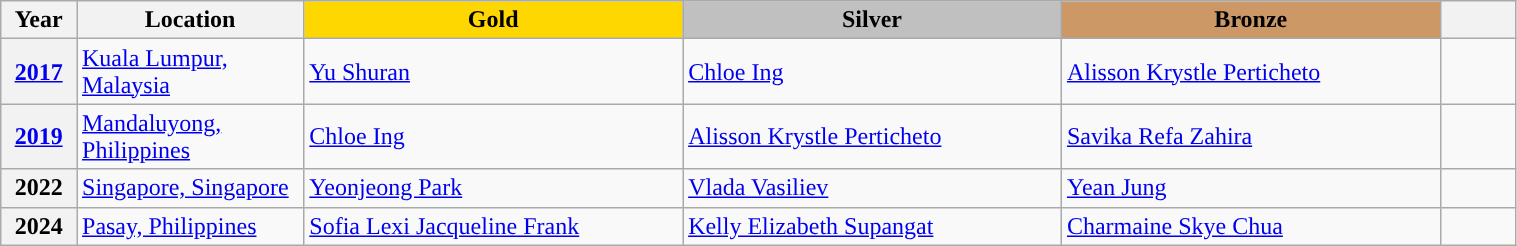<table class="wikitable unsortable" style="text-align:left; width:80%;">
<tr>
<th scope="col" style="text-align:center; width:5%;">Year</th>
<th scope="col" style="text-align:center; width:15%;">Location</th>
<td scope="col" style="text-align:center; width:25%; background:gold"><strong>Gold</strong></td>
<td scope="col" style="text-align:center; width:25%; background:silver"><strong>Silver</strong></td>
<td scope="col" style="text-align:center; width:25%; background:#c96"><strong>Bronze</strong></td>
<th scope="col" style="text-align:center; width:5%;"></th>
</tr>
<tr>
<th scope="row"><a href='#'>2017</a></th>
<td><a href='#'>Kuala Lumpur, Malaysia</a></td>
<td> <a href='#'>Yu Shuran</a></td>
<td> <a href='#'>Chloe Ing</a></td>
<td> <a href='#'>Alisson Krystle Perticheto</a></td>
<td></td>
</tr>
<tr>
<th scope="row"><a href='#'>2019</a></th>
<td><a href='#'>Mandaluyong, Philippines</a></td>
<td> <a href='#'>Chloe Ing</a></td>
<td> <a href='#'>Alisson Krystle Perticheto</a></td>
<td> <a href='#'>Savika Refa Zahira</a></td>
<td></td>
</tr>
<tr>
<th scope="row">2022</th>
<td><a href='#'>Singapore, Singapore</a></td>
<td> <a href='#'>Yeonjeong Park</a></td>
<td> <a href='#'>Vlada Vasiliev</a></td>
<td> <a href='#'>Yean Jung</a></td>
<td></td>
</tr>
<tr>
<th scope="row">2024</th>
<td><a href='#'>Pasay, Philippines</a></td>
<td> <a href='#'>Sofia Lexi Jacqueline Frank</a></td>
<td> <a href='#'>Kelly Elizabeth Supangat</a></td>
<td> <a href='#'>Charmaine Skye Chua</a></td>
<td></td>
</tr>
</table>
